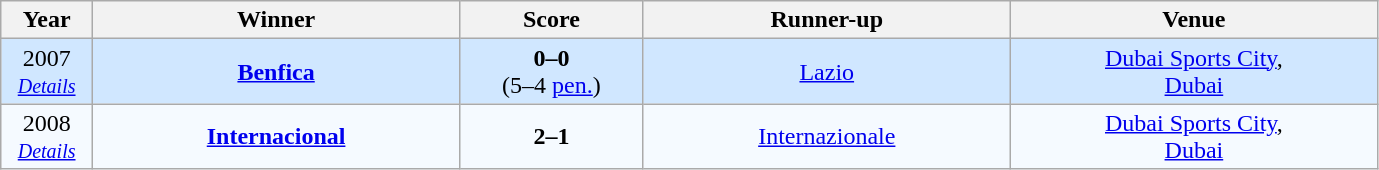<table class="wikitable" style="text-align: center;">
<tr>
<th width=5%>Year</th>
<th width=20%>Winner</th>
<th width=10%>Score</th>
<th width=20%>Runner-up</th>
<th width=20%>Venue</th>
</tr>
<tr align=center bgcolor=#D0E7FF>
<td>2007<small><br><em><a href='#'>Details</a></em></small></td>
<td> <strong><a href='#'>Benfica</a></strong></td>
<td><strong>0–0</strong><br> (5–4 <a href='#'>pen.</a>)</td>
<td> <a href='#'>Lazio</a></td>
<td><a href='#'>Dubai Sports City</a>,<br><a href='#'>Dubai</a> </td>
</tr>
<tr align=center bgcolor=#F5FAFF>
<td>2008<small><br><em><a href='#'>Details</a></em></small></td>
<td> <strong><a href='#'>Internacional</a></strong></td>
<td><strong> 2–1 </strong><br></td>
<td> <a href='#'>Internazionale</a></td>
<td><a href='#'>Dubai Sports City</a>,<br><a href='#'>Dubai</a> </td>
</tr>
</table>
